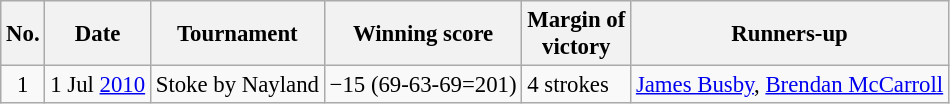<table class="wikitable" style="font-size:95%;">
<tr>
<th>No.</th>
<th>Date</th>
<th>Tournament</th>
<th>Winning score</th>
<th>Margin of<br>victory</th>
<th>Runners-up</th>
</tr>
<tr>
<td align=center>1</td>
<td align=right>1 Jul <a href='#'>2010</a></td>
<td>Stoke by Nayland</td>
<td>−15 (69-63-69=201)</td>
<td>4 strokes</td>
<td> <a href='#'>James Busby</a>,  <a href='#'>Brendan McCarroll</a></td>
</tr>
</table>
